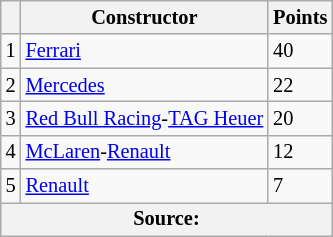<table class="wikitable" style="font-size: 85%;">
<tr>
<th scope="col"></th>
<th scope="col">Constructor</th>
<th scope="col">Points</th>
</tr>
<tr>
<td align="center">1</td>
<td> <a href='#'>Ferrari</a></td>
<td align="left">40</td>
</tr>
<tr>
<td align="center">2</td>
<td> <a href='#'>Mercedes</a></td>
<td align="left">22</td>
</tr>
<tr>
<td align="center">3</td>
<td> <a href='#'>Red Bull Racing</a>-<a href='#'>TAG Heuer</a></td>
<td align="left">20</td>
</tr>
<tr>
<td align="center">4</td>
<td> <a href='#'>McLaren</a>-<a href='#'>Renault</a></td>
<td align="left">12</td>
</tr>
<tr>
<td align="center">5</td>
<td> <a href='#'>Renault</a></td>
<td align="left">7</td>
</tr>
<tr>
<th colspan=3>Source:</th>
</tr>
</table>
